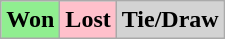<table class="wikitable">
<tr>
<td bgcolor=lightgreen><strong>Won</strong></td>
<td bgcolor=pink><strong>Lost</strong></td>
<td bgcolor=lightgrey><strong>Tie/Draw</strong></td>
</tr>
</table>
